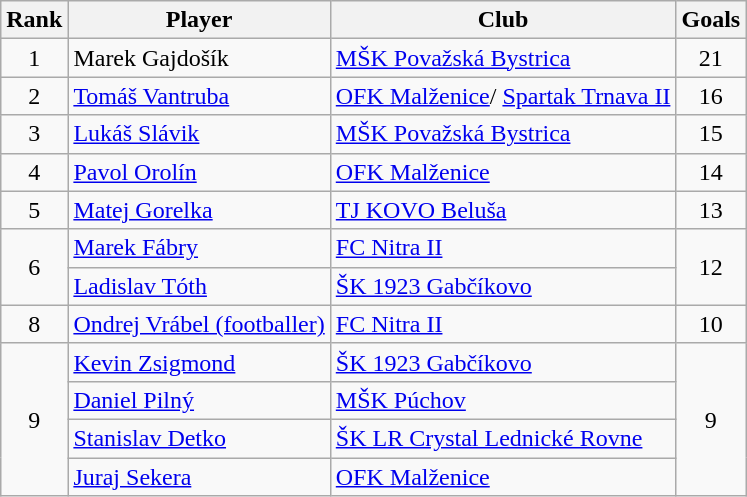<table class="wikitable" style="text-align:center">
<tr>
<th>Rank</th>
<th>Player</th>
<th>Club</th>
<th>Goals</th>
</tr>
<tr>
<td rowspan=1>1</td>
<td align="left"> Marek Gajdošík</td>
<td align="left"><a href='#'>MŠK Považská Bystrica</a></td>
<td rowspan=1>21</td>
</tr>
<tr>
<td rowspan=1>2</td>
<td align="left"> <a href='#'>Tomáš Vantruba</a></td>
<td align="left"><a href='#'>OFK Malženice</a>/ <a href='#'>Spartak Trnava II</a></td>
<td rowspan=1>16</td>
</tr>
<tr>
<td rowspan=1>3</td>
<td align="left"> <a href='#'>Lukáš Slávik</a></td>
<td align="left"><a href='#'>MŠK Považská Bystrica</a></td>
<td rowspan=1>15</td>
</tr>
<tr>
<td rowspan=1>4</td>
<td align="left"> <a href='#'>Pavol Orolín</a></td>
<td align="left"><a href='#'>OFK Malženice</a></td>
<td rowspan=1>14</td>
</tr>
<tr>
<td rowspan=1>5</td>
<td align="left"> <a href='#'>Matej Gorelka</a></td>
<td align="left"><a href='#'>TJ KOVO Beluša</a></td>
<td rowspan=1>13</td>
</tr>
<tr>
<td rowspan=2>6</td>
<td align="left"> <a href='#'>Marek Fábry</a></td>
<td align="left"><a href='#'>FC Nitra II</a></td>
<td rowspan=2>12</td>
</tr>
<tr>
<td align="left"> <a href='#'>Ladislav Tóth</a></td>
<td align="left"><a href='#'>ŠK 1923 Gabčíkovo</a></td>
</tr>
<tr>
<td rowspan=1>8</td>
<td align="left"> <a href='#'>Ondrej Vrábel (footballer)</a></td>
<td align="left"><a href='#'>FC Nitra II</a></td>
<td rowspan=1>10</td>
</tr>
<tr>
<td rowspan=4>9</td>
<td align="left"> <a href='#'>Kevin Zsigmond</a></td>
<td align="left"><a href='#'>ŠK 1923 Gabčíkovo</a></td>
<td rowspan=4>9</td>
</tr>
<tr>
<td align="left"> <a href='#'>Daniel Pilný</a></td>
<td align="left"><a href='#'>MŠK Púchov</a></td>
</tr>
<tr>
<td align="left"> <a href='#'>Stanislav Detko</a></td>
<td align="left"><a href='#'>ŠK LR Crystal Lednické Rovne</a></td>
</tr>
<tr>
<td align="left"> <a href='#'>Juraj Sekera</a></td>
<td align="left"><a href='#'>OFK Malženice</a></td>
</tr>
</table>
